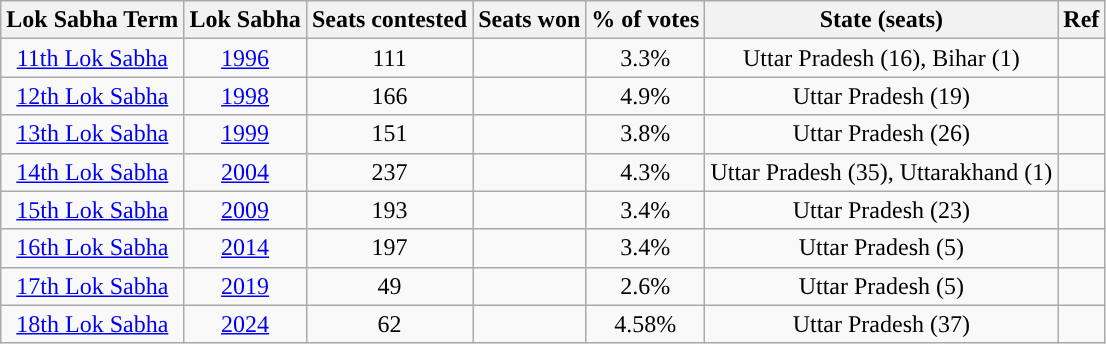<table class="wikitable sortable" style="text-align:center;">
<tr>
<th style="background-color:">Lok Sabha Term</th>
<th style="background-color:">Lok Sabha</th>
<th style="background-color:">Seats contested</th>
<th style="background-color:">Seats won</th>
<th style="background-color:">% of votes</th>
<th style="background-color:">State (seats)</th>
<th style="background-color:">Ref</th>
</tr>
<tr>
<td><a href='#'>11th Lok Sabha</a></td>
<td><a href='#'>1996</a></td>
<td>111</td>
<td></td>
<td>3.3%</td>
<td>Uttar Pradesh (16), Bihar (1)</td>
<td></td>
</tr>
<tr>
<td><a href='#'>12th Lok Sabha</a></td>
<td><a href='#'>1998</a></td>
<td>166</td>
<td></td>
<td>4.9%</td>
<td>Uttar Pradesh (19)</td>
<td></td>
</tr>
<tr>
<td><a href='#'>13th Lok Sabha</a></td>
<td><a href='#'>1999</a></td>
<td>151</td>
<td></td>
<td>3.8%</td>
<td>Uttar Pradesh (26)</td>
<td></td>
</tr>
<tr>
<td><a href='#'>14th Lok Sabha</a></td>
<td><a href='#'>2004</a></td>
<td>237</td>
<td></td>
<td>4.3%</td>
<td>Uttar Pradesh (35), Uttarakhand (1)</td>
<td></td>
</tr>
<tr>
<td><a href='#'>15th Lok Sabha</a></td>
<td><a href='#'>2009</a></td>
<td>193</td>
<td></td>
<td>3.4%</td>
<td>Uttar Pradesh (23)</td>
<td></td>
</tr>
<tr>
<td><a href='#'>16th Lok Sabha</a></td>
<td><a href='#'>2014</a></td>
<td>197</td>
<td></td>
<td>3.4%</td>
<td>Uttar Pradesh (5)</td>
<td></td>
</tr>
<tr>
<td><a href='#'>17th Lok Sabha</a></td>
<td><a href='#'>2019</a></td>
<td>49</td>
<td></td>
<td>2.6%</td>
<td>Uttar Pradesh (5)</td>
<td></td>
</tr>
<tr>
<td><a href='#'>18th Lok Sabha</a></td>
<td><a href='#'>2024</a></td>
<td>62</td>
<td></td>
<td>4.58%</td>
<td>Uttar Pradesh (37)</td>
<td></td>
</tr>
</table>
